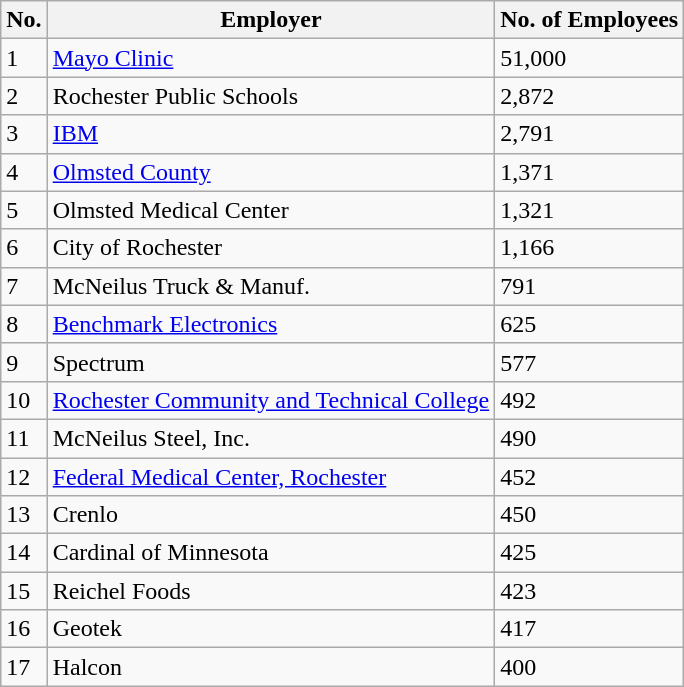<table class="wikitable">
<tr>
<th>No.</th>
<th>Employer</th>
<th>No. of Employees</th>
</tr>
<tr>
<td>1</td>
<td><a href='#'>Mayo Clinic</a></td>
<td>51,000</td>
</tr>
<tr>
<td>2</td>
<td>Rochester Public Schools</td>
<td>2,872</td>
</tr>
<tr>
<td>3</td>
<td><a href='#'>IBM</a></td>
<td>2,791</td>
</tr>
<tr>
<td>4</td>
<td><a href='#'>Olmsted County</a></td>
<td>1,371</td>
</tr>
<tr>
<td>5</td>
<td>Olmsted Medical Center</td>
<td>1,321</td>
</tr>
<tr>
<td>6</td>
<td>City of Rochester</td>
<td>1,166</td>
</tr>
<tr>
<td>7</td>
<td>McNeilus Truck & Manuf.</td>
<td>791</td>
</tr>
<tr>
<td>8</td>
<td><a href='#'>Benchmark Electronics</a></td>
<td>625</td>
</tr>
<tr>
<td>9</td>
<td>Spectrum</td>
<td>577</td>
</tr>
<tr>
<td>10</td>
<td><a href='#'>Rochester Community and Technical College</a></td>
<td>492</td>
</tr>
<tr>
<td>11</td>
<td>McNeilus Steel, Inc.</td>
<td>490</td>
</tr>
<tr>
<td>12</td>
<td><a href='#'>Federal Medical Center, Rochester</a></td>
<td>452</td>
</tr>
<tr>
<td>13</td>
<td>Crenlo</td>
<td>450</td>
</tr>
<tr>
<td>14</td>
<td>Cardinal of Minnesota</td>
<td>425</td>
</tr>
<tr>
<td>15</td>
<td>Reichel Foods</td>
<td>423</td>
</tr>
<tr>
<td>16</td>
<td>Geotek</td>
<td>417</td>
</tr>
<tr>
<td>17</td>
<td>Halcon</td>
<td>400</td>
</tr>
</table>
